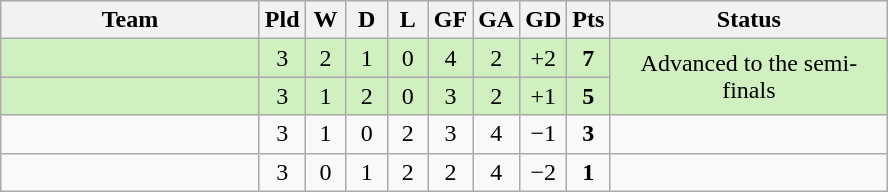<table class="wikitable" style="text-align: center;">
<tr>
<th width=165>Team</th>
<th width=20>Pld</th>
<th width=20>W</th>
<th width=20>D</th>
<th width=20>L</th>
<th width=20>GF</th>
<th width=20>GA</th>
<th width=20>GD</th>
<th width=20>Pts</th>
<th width=178>Status</th>
</tr>
<tr bgcolor="#D0F0C0">
<td align=left></td>
<td>3</td>
<td>2</td>
<td>1</td>
<td>0</td>
<td>4</td>
<td>2</td>
<td>+2</td>
<td><strong>7</strong></td>
<td rowspan=2>Advanced to the semi-finals</td>
</tr>
<tr bgcolor="#D0F0C0">
<td align=left></td>
<td>3</td>
<td>1</td>
<td>2</td>
<td>0</td>
<td>3</td>
<td>2</td>
<td>+1</td>
<td><strong>5</strong></td>
</tr>
<tr>
<td align=left></td>
<td>3</td>
<td>1</td>
<td>0</td>
<td>2</td>
<td>3</td>
<td>4</td>
<td>−1</td>
<td><strong>3</strong></td>
<td></td>
</tr>
<tr>
<td align=left></td>
<td>3</td>
<td>0</td>
<td>1</td>
<td>2</td>
<td>2</td>
<td>4</td>
<td>−2</td>
<td><strong>1</strong></td>
<td></td>
</tr>
</table>
